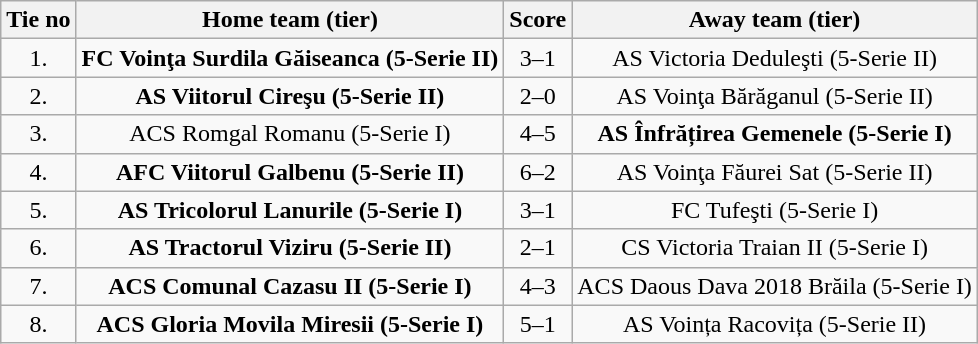<table class="wikitable" style="text-align: center">
<tr>
<th>Tie no</th>
<th>Home team (tier)</th>
<th>Score</th>
<th>Away team (tier)</th>
</tr>
<tr>
<td>1.</td>
<td><strong>FC Voinţa Surdila Găiseanca (5-Serie II)</strong></td>
<td>3–1</td>
<td>AS Victoria Deduleşti (5-Serie II)</td>
</tr>
<tr>
<td>2.</td>
<td><strong>AS Viitorul Cireşu (5-Serie II)</strong></td>
<td>2–0</td>
<td>AS Voinţa Bărăganul (5-Serie II)</td>
</tr>
<tr>
<td>3.</td>
<td>ACS Romgal Romanu (5-Serie I)</td>
<td>4–5</td>
<td><strong>AS Înfrățirea Gemenele (5-Serie I)</strong></td>
</tr>
<tr>
<td>4.</td>
<td><strong>AFC Viitorul Galbenu (5-Serie II)</strong></td>
<td>6–2</td>
<td>AS Voinţa Făurei Sat (5-Serie II)</td>
</tr>
<tr>
<td>5.</td>
<td><strong>AS Tricolorul Lanurile (5-Serie I)</strong></td>
<td>3–1</td>
<td>FC Tufeşti (5-Serie I)</td>
</tr>
<tr>
<td>6.</td>
<td><strong>AS Tractorul Viziru (5-Serie II)</strong></td>
<td>2–1</td>
<td>CS Victoria Traian II (5-Serie I)</td>
</tr>
<tr>
<td>7.</td>
<td><strong>ACS Comunal Cazasu II (5-Serie I)</strong></td>
<td>4–3</td>
<td>ACS Daous Dava 2018 Brăila (5-Serie I)</td>
</tr>
<tr>
<td>8.</td>
<td><strong>ACS Gloria Movila Miresii (5-Serie I)</strong></td>
<td>5–1</td>
<td>AS Voința Racovița (5-Serie II)</td>
</tr>
</table>
